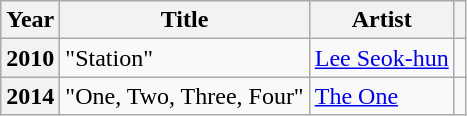<table class="wikitable plainrowheaders">
<tr>
<th scope="col">Year</th>
<th scope="col">Title</th>
<th scope="col">Artist</th>
<th scope="col" class="unsortable"></th>
</tr>
<tr>
<th scope="row">2010</th>
<td>"Station"</td>
<td><a href='#'>Lee Seok-hun</a></td>
<td style="text-align:center"></td>
</tr>
<tr>
<th scope="row">2014</th>
<td>"One, Two, Three, Four"</td>
<td><a href='#'>The One</a></td>
<td style="text-align:center"></td>
</tr>
</table>
